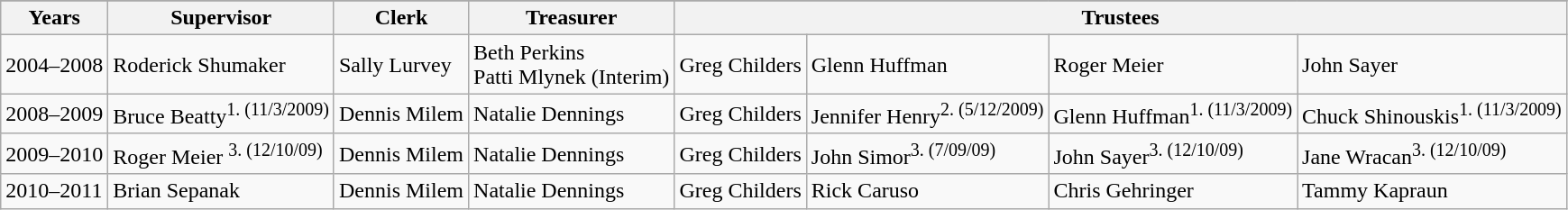<table class="wikitable">
<tr>
</tr>
<tr>
<th>Years</th>
<th>Supervisor</th>
<th>Clerk</th>
<th>Treasurer</th>
<th colspan=4>Trustees</th>
</tr>
<tr>
<td>2004–2008</td>
<td>Roderick Shumaker</td>
<td>Sally Lurvey</td>
<td>Beth Perkins <br>Patti Mlynek (Interim)</td>
<td>Greg Childers</td>
<td>Glenn Huffman</td>
<td>Roger Meier</td>
<td>John Sayer</td>
</tr>
<tr>
<td>2008–2009</td>
<td>Bruce Beatty<sup>1. (11/3/2009)</sup></td>
<td>Dennis Milem</td>
<td>Natalie Dennings</td>
<td>Greg Childers</td>
<td>Jennifer Henry<sup>2. (5/12/2009)</sup></td>
<td>Glenn Huffman<sup>1. (11/3/2009)</sup></td>
<td>Chuck Shinouskis<sup>1. (11/3/2009)</sup></td>
</tr>
<tr>
<td>2009–2010</td>
<td>Roger Meier <sup>3. (12/10/09)</sup></td>
<td>Dennis Milem</td>
<td>Natalie Dennings</td>
<td>Greg Childers</td>
<td>John Simor<sup>3. (7/09/09)</sup></td>
<td>John Sayer<sup>3. (12/10/09)</sup></td>
<td>Jane Wracan<sup>3. (12/10/09)</sup></td>
</tr>
<tr>
<td>2010–2011</td>
<td>Brian Sepanak</td>
<td>Dennis Milem</td>
<td>Natalie Dennings</td>
<td>Greg Childers</td>
<td>Rick Caruso</td>
<td>Chris Gehringer</td>
<td>Tammy Kapraun</td>
</tr>
</table>
